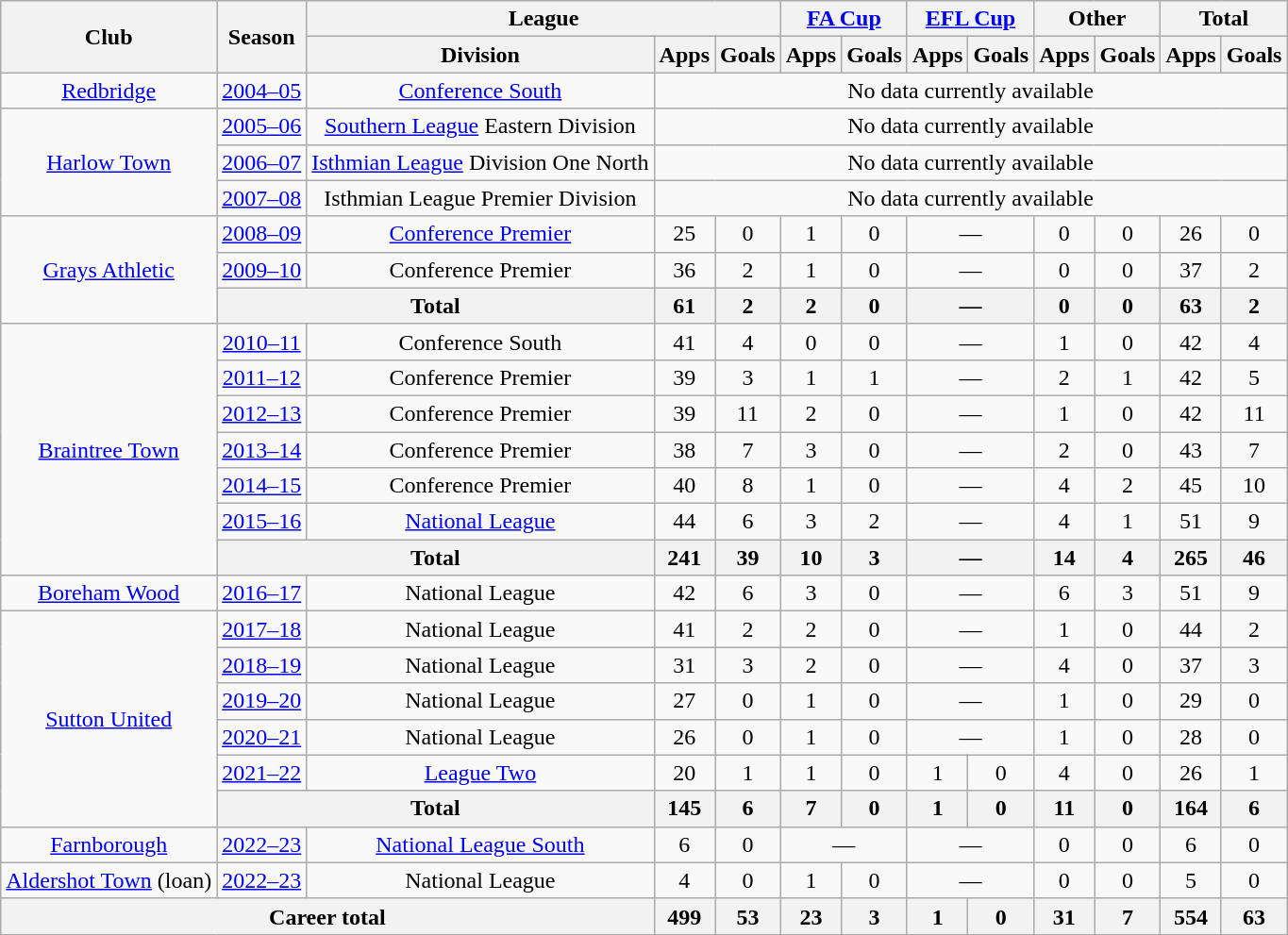<table class="wikitable" style="text-align:center">
<tr>
<th rowspan="2">Club</th>
<th rowspan="2">Season</th>
<th colspan="3">League</th>
<th colspan="2"><a href='#'>FA Cup</a></th>
<th colspan="2"><a href='#'>EFL Cup</a></th>
<th colspan="2">Other</th>
<th colspan="2">Total</th>
</tr>
<tr>
<th>Division</th>
<th>Apps</th>
<th>Goals</th>
<th>Apps</th>
<th>Goals</th>
<th>Apps</th>
<th>Goals</th>
<th>Apps</th>
<th>Goals</th>
<th>Apps</th>
<th>Goals</th>
</tr>
<tr>
<td><a href='#'>Redbridge</a></td>
<td><a href='#'>2004–05</a></td>
<td><a href='#'>Conference South</a></td>
<td colspan="10">No data currently available</td>
</tr>
<tr>
<td rowspan="3"><a href='#'>Harlow Town</a></td>
<td><a href='#'>2005–06</a></td>
<td><a href='#'>Southern League</a> Eastern Division</td>
<td colspan="10">No data currently available</td>
</tr>
<tr>
<td><a href='#'>2006–07</a></td>
<td><a href='#'>Isthmian League</a> Division One North</td>
<td colspan="10">No data currently available</td>
</tr>
<tr>
<td><a href='#'>2007–08</a></td>
<td>Isthmian League Premier Division</td>
<td colspan="10">No data currently available</td>
</tr>
<tr>
<td rowspan="3"><a href='#'>Grays Athletic</a></td>
<td><a href='#'>2008–09</a></td>
<td><a href='#'>Conference Premier</a></td>
<td>25</td>
<td>0</td>
<td>1</td>
<td>0</td>
<td colspan="2">—</td>
<td>0</td>
<td>0</td>
<td>26</td>
<td>0</td>
</tr>
<tr>
<td><a href='#'>2009–10</a></td>
<td>Conference Premier</td>
<td>36</td>
<td>2</td>
<td>1</td>
<td>0</td>
<td colspan="2">—</td>
<td>0</td>
<td>0</td>
<td>37</td>
<td>2</td>
</tr>
<tr>
<th colspan=2>Total</th>
<th>61</th>
<th>2</th>
<th>2</th>
<th>0</th>
<th colspan="2">—</th>
<th>0</th>
<th>0</th>
<th>63</th>
<th>2</th>
</tr>
<tr>
<td rowspan="7"><a href='#'>Braintree Town</a></td>
<td><a href='#'>2010–11</a></td>
<td>Conference South</td>
<td>41</td>
<td>4</td>
<td>0</td>
<td>0</td>
<td colspan="2">—</td>
<td>1</td>
<td>0</td>
<td>42</td>
<td>4</td>
</tr>
<tr>
<td><a href='#'>2011–12</a></td>
<td>Conference Premier</td>
<td>39</td>
<td>3</td>
<td>1</td>
<td>1</td>
<td colspan="2">—</td>
<td>2</td>
<td>1</td>
<td>42</td>
<td>5</td>
</tr>
<tr>
<td><a href='#'>2012–13</a></td>
<td>Conference Premier</td>
<td>39</td>
<td>11</td>
<td>2</td>
<td>0</td>
<td colspan="2">—</td>
<td>1</td>
<td>0</td>
<td>42</td>
<td>11</td>
</tr>
<tr>
<td><a href='#'>2013–14</a></td>
<td>Conference Premier</td>
<td>38</td>
<td>7</td>
<td>3</td>
<td>0</td>
<td colspan="2">—</td>
<td>2</td>
<td>0</td>
<td>43</td>
<td>7</td>
</tr>
<tr>
<td><a href='#'>2014–15</a></td>
<td>Conference Premier</td>
<td>40</td>
<td>8</td>
<td>1</td>
<td>0</td>
<td colspan="2">—</td>
<td>4</td>
<td>2</td>
<td>45</td>
<td>10</td>
</tr>
<tr>
<td><a href='#'>2015–16</a></td>
<td><a href='#'>National League</a></td>
<td>44</td>
<td>6</td>
<td>3</td>
<td>2</td>
<td colspan="2">—</td>
<td>4</td>
<td>1</td>
<td>51</td>
<td>9</td>
</tr>
<tr>
<th colspan=2>Total</th>
<th>241</th>
<th>39</th>
<th>10</th>
<th>3</th>
<th colspan="2">—</th>
<th>14</th>
<th>4</th>
<th>265</th>
<th>46</th>
</tr>
<tr>
<td><a href='#'>Boreham Wood</a></td>
<td><a href='#'>2016–17</a></td>
<td>National League</td>
<td>42</td>
<td>6</td>
<td>3</td>
<td>0</td>
<td colspan="2">—</td>
<td>6</td>
<td>3</td>
<td>51</td>
<td>9</td>
</tr>
<tr>
<td rowspan="6"><a href='#'>Sutton United</a></td>
<td><a href='#'>2017–18</a></td>
<td>National League</td>
<td>41</td>
<td>2</td>
<td>2</td>
<td>0</td>
<td colspan="2">—</td>
<td>1</td>
<td>0</td>
<td>44</td>
<td>2</td>
</tr>
<tr>
<td><a href='#'>2018–19</a></td>
<td>National League</td>
<td>31</td>
<td>3</td>
<td>2</td>
<td>0</td>
<td colspan="2">—</td>
<td>4</td>
<td>0</td>
<td>37</td>
<td>3</td>
</tr>
<tr>
<td><a href='#'>2019–20</a></td>
<td>National League</td>
<td>27</td>
<td>0</td>
<td>1</td>
<td>0</td>
<td colspan="2">—</td>
<td>1</td>
<td>0</td>
<td>29</td>
<td>0</td>
</tr>
<tr>
<td><a href='#'>2020–21</a></td>
<td>National League</td>
<td>26</td>
<td>0</td>
<td>1</td>
<td>0</td>
<td colspan="2">—</td>
<td>1</td>
<td>0</td>
<td>28</td>
<td>0</td>
</tr>
<tr>
<td><a href='#'>2021–22</a></td>
<td><a href='#'>League Two</a></td>
<td>20</td>
<td>1</td>
<td>1</td>
<td>0</td>
<td>1</td>
<td>0</td>
<td>4</td>
<td>0</td>
<td>26</td>
<td>1</td>
</tr>
<tr>
<th colspan=2>Total</th>
<th>145</th>
<th>6</th>
<th>7</th>
<th>0</th>
<th>1</th>
<th>0</th>
<th>11</th>
<th>0</th>
<th>164</th>
<th>6</th>
</tr>
<tr>
<td><a href='#'>Farnborough</a></td>
<td><a href='#'>2022–23</a></td>
<td><a href='#'>National League South</a></td>
<td>6</td>
<td>0</td>
<td colspan="2">—</td>
<td colspan="2">—</td>
<td>0</td>
<td>0</td>
<td>6</td>
<td>0</td>
</tr>
<tr>
<td><a href='#'>Aldershot Town</a> (loan)</td>
<td><a href='#'>2022–23</a></td>
<td>National League</td>
<td>4</td>
<td>0</td>
<td>1</td>
<td>0</td>
<td colspan="2">—</td>
<td>0</td>
<td>0</td>
<td>5</td>
<td>0</td>
</tr>
<tr>
<th colspan=3>Career total</th>
<th>499</th>
<th>53</th>
<th>23</th>
<th>3</th>
<th>1</th>
<th>0</th>
<th>31</th>
<th>7</th>
<th>554</th>
<th>63</th>
</tr>
</table>
